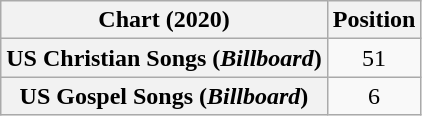<table class="wikitable plainrowheaders sortable" style="text-align:center">
<tr>
<th scope="col">Chart (2020)</th>
<th scope="col">Position</th>
</tr>
<tr>
<th scope="row">US Christian Songs (<em>Billboard</em>)</th>
<td>51</td>
</tr>
<tr>
<th scope="row">US Gospel Songs (<em>Billboard</em>)</th>
<td>6</td>
</tr>
</table>
